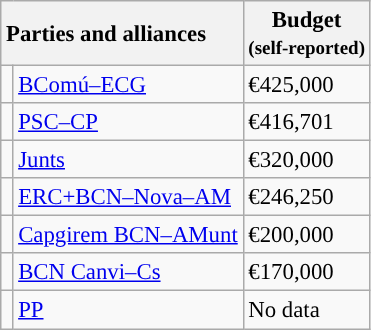<table class="wikitable" style="font-size:95%;">
<tr>
<th style="text-align:left;" colspan="2">Parties and alliances</th>
<th>Budget<br><small>(self-reported)</small></th>
</tr>
<tr>
<td width="1" style="color:inherit;background:"></td>
<td><a href='#'>BComú–ECG</a></td>
<td>€425,000</td>
</tr>
<tr>
<td style="color:inherit;background:"></td>
<td><a href='#'>PSC–CP</a></td>
<td>€416,701</td>
</tr>
<tr>
<td style="color:inherit;background:"></td>
<td><a href='#'>Junts</a></td>
<td>€320,000</td>
</tr>
<tr>
<td style="color:inherit;background:"></td>
<td><a href='#'>ERC+BCN–Nova–AM</a></td>
<td>€246,250</td>
</tr>
<tr>
<td style="color:inherit;background:"></td>
<td><a href='#'>Capgirem BCN–AMunt</a></td>
<td>€200,000</td>
</tr>
<tr>
<td style="color:inherit;background:"></td>
<td><a href='#'>BCN Canvi–Cs</a></td>
<td>€170,000</td>
</tr>
<tr>
<td style="color:inherit;background:"></td>
<td><a href='#'>PP</a></td>
<td>No data</td>
</tr>
</table>
